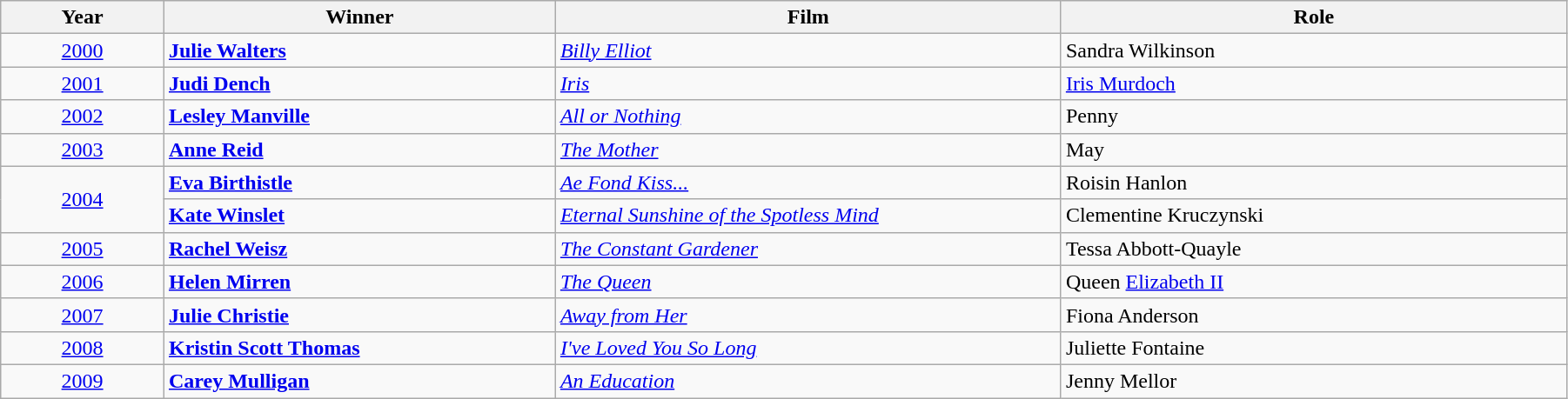<table class="wikitable" width="95%" cellpadding="5">
<tr>
<th width="100"><strong>Year</strong></th>
<th width="250"><strong>Winner</strong></th>
<th width="325"><strong>Film</strong></th>
<th width="325"><strong>Role</strong></th>
</tr>
<tr>
<td style="text-align:center;"><a href='#'>2000</a></td>
<td><strong><a href='#'>Julie Walters</a></strong></td>
<td><em><a href='#'>Billy Elliot</a></em></td>
<td>Sandra Wilkinson</td>
</tr>
<tr>
<td style="text-align:center;"><a href='#'>2001</a></td>
<td><strong><a href='#'>Judi Dench</a></strong></td>
<td><em><a href='#'>Iris</a></em></td>
<td><a href='#'>Iris Murdoch</a></td>
</tr>
<tr>
<td style="text-align:center;"><a href='#'>2002</a></td>
<td><strong><a href='#'>Lesley Manville</a></strong></td>
<td><em><a href='#'>All or Nothing</a></em></td>
<td>Penny</td>
</tr>
<tr>
<td style="text-align:center;"><a href='#'>2003</a></td>
<td><strong><a href='#'>Anne Reid</a></strong></td>
<td><em><a href='#'>The Mother</a></em></td>
<td>May</td>
</tr>
<tr>
<td rowspan="2" style="text-align:center;"><a href='#'>2004</a></td>
<td><strong><a href='#'>Eva Birthistle</a></strong></td>
<td><em><a href='#'>Ae Fond Kiss...</a></em></td>
<td>Roisin Hanlon</td>
</tr>
<tr>
<td><strong><a href='#'>Kate Winslet</a></strong></td>
<td><em><a href='#'>Eternal Sunshine of the Spotless Mind</a></em></td>
<td>Clementine Kruczynski</td>
</tr>
<tr>
<td style="text-align:center;"><a href='#'>2005</a></td>
<td><strong><a href='#'>Rachel Weisz</a></strong></td>
<td><em><a href='#'>The Constant Gardener</a></em></td>
<td>Tessa Abbott-Quayle</td>
</tr>
<tr>
<td style="text-align:center;"><a href='#'>2006</a></td>
<td><strong><a href='#'>Helen Mirren</a></strong></td>
<td><em><a href='#'>The Queen</a></em></td>
<td>Queen <a href='#'>Elizabeth II</a></td>
</tr>
<tr>
<td style="text-align:center;"><a href='#'>2007</a></td>
<td><strong><a href='#'>Julie Christie</a></strong></td>
<td><em><a href='#'>Away from Her</a></em></td>
<td>Fiona Anderson</td>
</tr>
<tr>
<td style="text-align:center;"><a href='#'>2008</a></td>
<td><strong><a href='#'>Kristin Scott Thomas</a></strong></td>
<td><em><a href='#'>I've Loved You So Long</a></em></td>
<td>Juliette Fontaine</td>
</tr>
<tr>
<td style="text-align:center;"><a href='#'>2009</a></td>
<td><strong><a href='#'>Carey Mulligan</a></strong></td>
<td><em><a href='#'>An Education</a></em></td>
<td>Jenny Mellor</td>
</tr>
</table>
